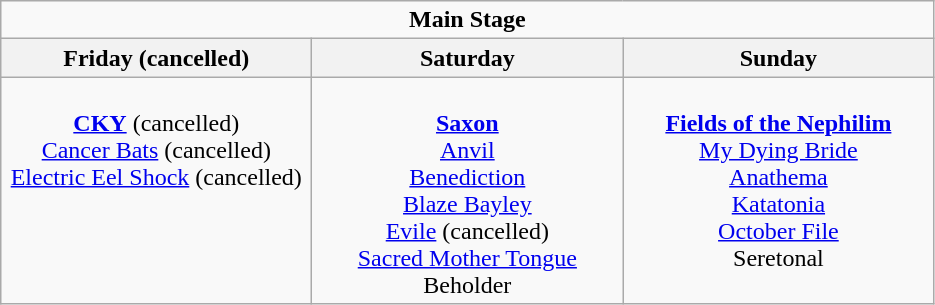<table class="wikitable">
<tr>
<td colspan="3" align="center"><strong>Main Stage</strong></td>
</tr>
<tr>
<th>Friday (cancelled)</th>
<th>Saturday</th>
<th>Sunday</th>
</tr>
<tr>
<td valign="top" align="center" width=200><br><strong><a href='#'>CKY</a></strong> (cancelled)<br>
<a href='#'>Cancer Bats</a> (cancelled)<br>
<a href='#'>Electric Eel Shock</a> (cancelled)</td>
<td valign="top" align="center" width=200><br><strong><a href='#'>Saxon</a></strong><br>
<a href='#'>Anvil</a><br>
<a href='#'>Benediction</a><br>
<a href='#'>Blaze Bayley</a><br>
<a href='#'>Evile</a> (cancelled)<br>
<a href='#'>Sacred Mother Tongue</a><br>
Beholder</td>
<td valign="top" align="center" width=200><br><strong><a href='#'>Fields of the Nephilim</a></strong><br>
<a href='#'>My Dying Bride</a><br>
<a href='#'>Anathema</a><br>
<a href='#'>Katatonia</a><br>
<a href='#'>October File</a><br>
Seretonal<br></td>
</tr>
</table>
